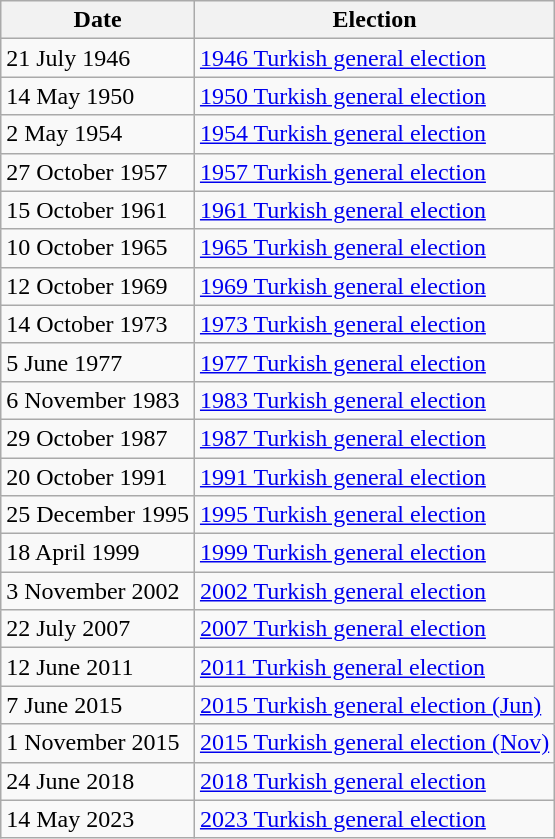<table class="wikitable">
<tr>
<th>Date</th>
<th>Election</th>
</tr>
<tr>
<td>21 July 1946</td>
<td><a href='#'>1946 Turkish general election</a></td>
</tr>
<tr>
<td>14 May 1950</td>
<td><a href='#'>1950 Turkish general election</a></td>
</tr>
<tr>
<td>2 May 1954</td>
<td><a href='#'>1954 Turkish general election</a></td>
</tr>
<tr>
<td>27 October 1957</td>
<td><a href='#'>1957 Turkish general election</a></td>
</tr>
<tr>
<td>15 October 1961</td>
<td><a href='#'>1961 Turkish general election</a></td>
</tr>
<tr>
<td>10 October 1965</td>
<td><a href='#'>1965 Turkish general election</a></td>
</tr>
<tr>
<td>12 October 1969</td>
<td><a href='#'>1969 Turkish general election</a></td>
</tr>
<tr>
<td>14 October 1973</td>
<td><a href='#'>1973 Turkish general election</a></td>
</tr>
<tr>
<td>5 June  1977</td>
<td><a href='#'>1977 Turkish general election</a></td>
</tr>
<tr>
<td>6 November 1983</td>
<td><a href='#'>1983 Turkish general election</a></td>
</tr>
<tr>
<td>29 October 1987</td>
<td><a href='#'>1987 Turkish general election</a></td>
</tr>
<tr>
<td>20 October 1991</td>
<td><a href='#'>1991 Turkish general election</a></td>
</tr>
<tr>
<td>25 December 1995</td>
<td><a href='#'>1995 Turkish general election</a></td>
</tr>
<tr>
<td>18 April 1999</td>
<td><a href='#'>1999 Turkish general election</a></td>
</tr>
<tr>
<td>3 November 2002</td>
<td><a href='#'>2002 Turkish general election</a></td>
</tr>
<tr>
<td>22 July 2007</td>
<td><a href='#'>2007 Turkish general election</a></td>
</tr>
<tr>
<td>12 June 2011</td>
<td><a href='#'>2011 Turkish general election</a></td>
</tr>
<tr>
<td>7 June 2015</td>
<td><a href='#'>2015 Turkish general election (Jun)</a></td>
</tr>
<tr>
<td>1 November 2015</td>
<td><a href='#'>2015 Turkish general election (Nov)</a></td>
</tr>
<tr>
<td>24 June 2018</td>
<td><a href='#'>2018 Turkish general election</a></td>
</tr>
<tr>
<td>14 May 2023</td>
<td><a href='#'>2023 Turkish general election</a></td>
</tr>
</table>
